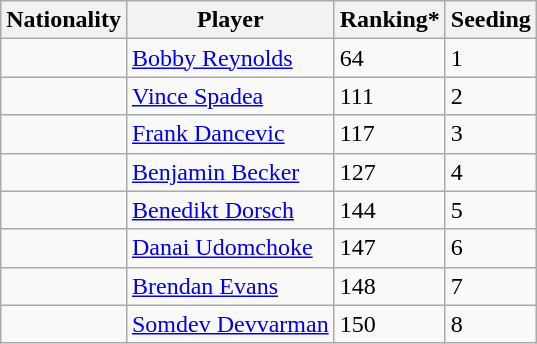<table class="wikitable" border="1">
<tr>
<th>Nationality</th>
<th>Player</th>
<th>Ranking*</th>
<th>Seeding</th>
</tr>
<tr>
<td></td>
<td><a href='#'>Bobby Reynolds</a></td>
<td>64</td>
<td>1</td>
</tr>
<tr>
<td></td>
<td><a href='#'>Vince Spadea</a></td>
<td>111</td>
<td>2</td>
</tr>
<tr>
<td></td>
<td><a href='#'>Frank Dancevic</a></td>
<td>117</td>
<td>3</td>
</tr>
<tr>
<td></td>
<td><a href='#'>Benjamin Becker</a></td>
<td>127</td>
<td>4</td>
</tr>
<tr>
<td></td>
<td><a href='#'>Benedikt Dorsch</a></td>
<td>144</td>
<td>5</td>
</tr>
<tr>
<td></td>
<td><a href='#'>Danai Udomchoke</a></td>
<td>147</td>
<td>6</td>
</tr>
<tr>
<td></td>
<td><a href='#'>Brendan Evans</a></td>
<td>148</td>
<td>7</td>
</tr>
<tr>
<td></td>
<td><a href='#'>Somdev Devvarman</a></td>
<td>150</td>
<td>8</td>
</tr>
</table>
